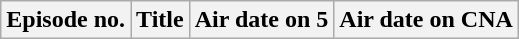<table class="wikitable plainrowheaders">
<tr>
<th>Episode no.</th>
<th>Title</th>
<th>Air date on 5</th>
<th>Air date on CNA<br>


































</th>
</tr>
</table>
